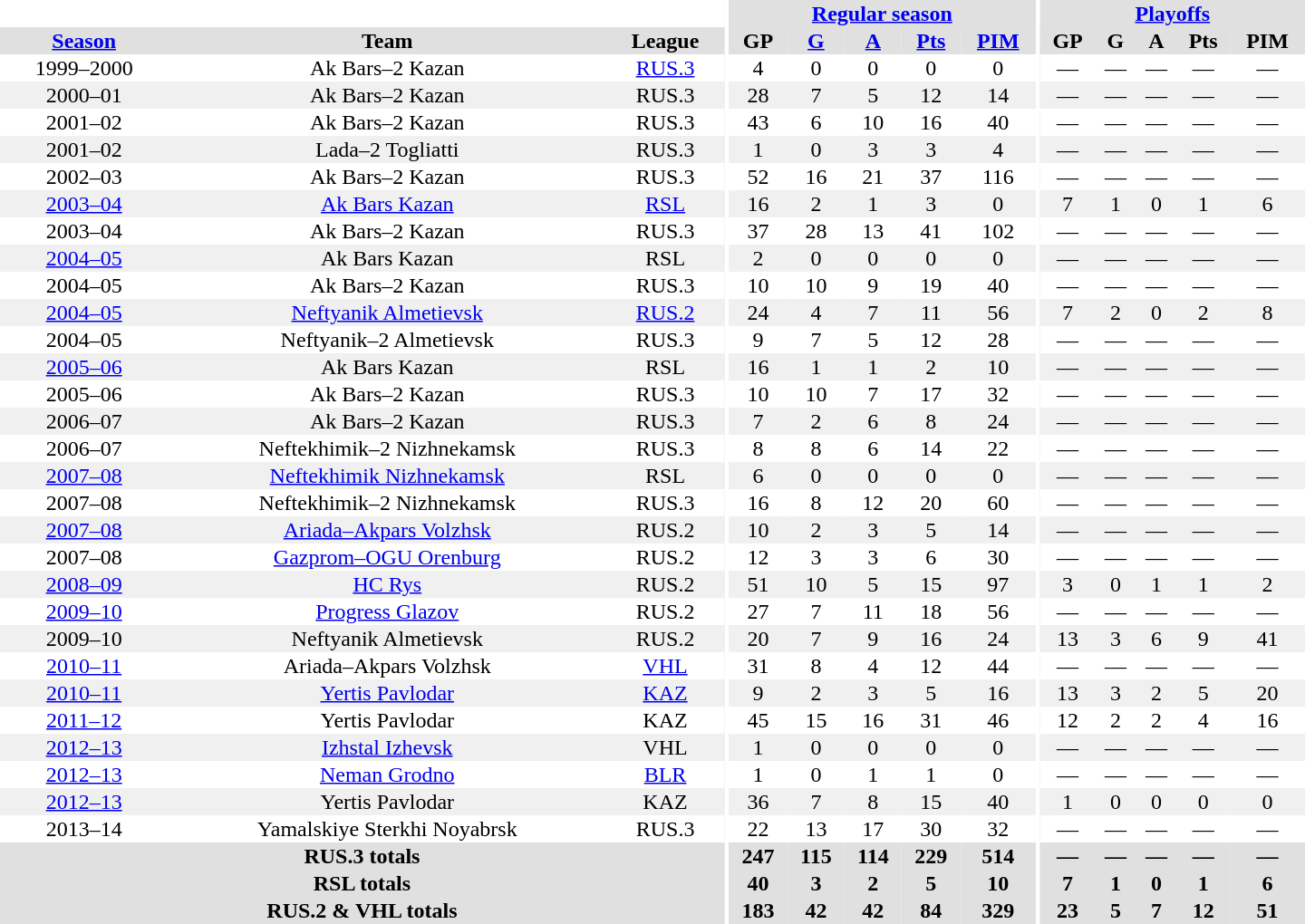<table border="0" cellpadding="1" cellspacing="0" style="text-align:center; width:60em">
<tr bgcolor="#e0e0e0">
<th colspan="3" bgcolor="#ffffff"></th>
<th rowspan="99" bgcolor="#ffffff"></th>
<th colspan="5"><a href='#'>Regular season</a></th>
<th rowspan="99" bgcolor="#ffffff"></th>
<th colspan="5"><a href='#'>Playoffs</a></th>
</tr>
<tr bgcolor="#e0e0e0">
<th><a href='#'>Season</a></th>
<th>Team</th>
<th>League</th>
<th>GP</th>
<th><a href='#'>G</a></th>
<th><a href='#'>A</a></th>
<th><a href='#'>Pts</a></th>
<th><a href='#'>PIM</a></th>
<th>GP</th>
<th>G</th>
<th>A</th>
<th>Pts</th>
<th>PIM</th>
</tr>
<tr>
<td>1999–2000</td>
<td>Ak Bars–2 Kazan</td>
<td><a href='#'>RUS.3</a></td>
<td>4</td>
<td>0</td>
<td>0</td>
<td>0</td>
<td>0</td>
<td>—</td>
<td>—</td>
<td>—</td>
<td>—</td>
<td>—</td>
</tr>
<tr bgcolor="#f0f0f0">
<td>2000–01</td>
<td>Ak Bars–2 Kazan</td>
<td>RUS.3</td>
<td>28</td>
<td>7</td>
<td>5</td>
<td>12</td>
<td>14</td>
<td>—</td>
<td>—</td>
<td>—</td>
<td>—</td>
<td>—</td>
</tr>
<tr>
<td>2001–02</td>
<td>Ak Bars–2 Kazan</td>
<td>RUS.3</td>
<td>43</td>
<td>6</td>
<td>10</td>
<td>16</td>
<td>40</td>
<td>—</td>
<td>—</td>
<td>—</td>
<td>—</td>
<td>—</td>
</tr>
<tr bgcolor="#f0f0f0">
<td>2001–02</td>
<td>Lada–2 Togliatti</td>
<td>RUS.3</td>
<td>1</td>
<td>0</td>
<td>3</td>
<td>3</td>
<td>4</td>
<td>—</td>
<td>—</td>
<td>—</td>
<td>—</td>
<td>—</td>
</tr>
<tr>
<td>2002–03</td>
<td>Ak Bars–2 Kazan</td>
<td>RUS.3</td>
<td>52</td>
<td>16</td>
<td>21</td>
<td>37</td>
<td>116</td>
<td>—</td>
<td>—</td>
<td>—</td>
<td>—</td>
<td>—</td>
</tr>
<tr bgcolor="#f0f0f0">
<td><a href='#'>2003–04</a></td>
<td><a href='#'>Ak Bars Kazan</a></td>
<td><a href='#'>RSL</a></td>
<td>16</td>
<td>2</td>
<td>1</td>
<td>3</td>
<td>0</td>
<td>7</td>
<td>1</td>
<td>0</td>
<td>1</td>
<td>6</td>
</tr>
<tr>
<td>2003–04</td>
<td>Ak Bars–2 Kazan</td>
<td>RUS.3</td>
<td>37</td>
<td>28</td>
<td>13</td>
<td>41</td>
<td>102</td>
<td>—</td>
<td>—</td>
<td>—</td>
<td>—</td>
<td>—</td>
</tr>
<tr bgcolor="#f0f0f0">
<td><a href='#'>2004–05</a></td>
<td>Ak Bars Kazan</td>
<td>RSL</td>
<td>2</td>
<td>0</td>
<td>0</td>
<td>0</td>
<td>0</td>
<td>—</td>
<td>—</td>
<td>—</td>
<td>—</td>
<td>—</td>
</tr>
<tr>
<td>2004–05</td>
<td>Ak Bars–2 Kazan</td>
<td>RUS.3</td>
<td>10</td>
<td>10</td>
<td>9</td>
<td>19</td>
<td>40</td>
<td>—</td>
<td>—</td>
<td>—</td>
<td>—</td>
<td>—</td>
</tr>
<tr bgcolor="#f0f0f0">
<td><a href='#'>2004–05</a></td>
<td><a href='#'>Neftyanik Almetievsk</a></td>
<td><a href='#'>RUS.2</a></td>
<td>24</td>
<td>4</td>
<td>7</td>
<td>11</td>
<td>56</td>
<td>7</td>
<td>2</td>
<td>0</td>
<td>2</td>
<td>8</td>
</tr>
<tr>
<td>2004–05</td>
<td>Neftyanik–2 Almetievsk</td>
<td>RUS.3</td>
<td>9</td>
<td>7</td>
<td>5</td>
<td>12</td>
<td>28</td>
<td>—</td>
<td>—</td>
<td>—</td>
<td>—</td>
<td>—</td>
</tr>
<tr bgcolor="#f0f0f0">
<td><a href='#'>2005–06</a></td>
<td>Ak Bars Kazan</td>
<td>RSL</td>
<td>16</td>
<td>1</td>
<td>1</td>
<td>2</td>
<td>10</td>
<td>—</td>
<td>—</td>
<td>—</td>
<td>—</td>
<td>—</td>
</tr>
<tr>
<td>2005–06</td>
<td>Ak Bars–2 Kazan</td>
<td>RUS.3</td>
<td>10</td>
<td>10</td>
<td>7</td>
<td>17</td>
<td>32</td>
<td>—</td>
<td>—</td>
<td>—</td>
<td>—</td>
<td>—</td>
</tr>
<tr bgcolor="#f0f0f0">
<td>2006–07</td>
<td>Ak Bars–2 Kazan</td>
<td>RUS.3</td>
<td>7</td>
<td>2</td>
<td>6</td>
<td>8</td>
<td>24</td>
<td>—</td>
<td>—</td>
<td>—</td>
<td>—</td>
<td>—</td>
</tr>
<tr>
<td>2006–07</td>
<td>Neftekhimik–2 Nizhnekamsk</td>
<td>RUS.3</td>
<td>8</td>
<td>8</td>
<td>6</td>
<td>14</td>
<td>22</td>
<td>—</td>
<td>—</td>
<td>—</td>
<td>—</td>
<td>—</td>
</tr>
<tr bgcolor="#f0f0f0">
<td><a href='#'>2007–08</a></td>
<td><a href='#'>Neftekhimik Nizhnekamsk</a></td>
<td>RSL</td>
<td>6</td>
<td>0</td>
<td>0</td>
<td>0</td>
<td>0</td>
<td>—</td>
<td>—</td>
<td>—</td>
<td>—</td>
<td>—</td>
</tr>
<tr>
<td>2007–08</td>
<td>Neftekhimik–2 Nizhnekamsk</td>
<td>RUS.3</td>
<td>16</td>
<td>8</td>
<td>12</td>
<td>20</td>
<td>60</td>
<td>—</td>
<td>—</td>
<td>—</td>
<td>—</td>
<td>—</td>
</tr>
<tr bgcolor="#f0f0f0">
<td><a href='#'>2007–08</a></td>
<td><a href='#'>Ariada–Akpars Volzhsk</a></td>
<td>RUS.2</td>
<td>10</td>
<td>2</td>
<td>3</td>
<td>5</td>
<td>14</td>
<td>—</td>
<td>—</td>
<td>—</td>
<td>—</td>
<td>—</td>
</tr>
<tr>
<td>2007–08</td>
<td><a href='#'>Gazprom–OGU Orenburg</a></td>
<td>RUS.2</td>
<td>12</td>
<td>3</td>
<td>3</td>
<td>6</td>
<td>30</td>
<td>—</td>
<td>—</td>
<td>—</td>
<td>—</td>
<td>—</td>
</tr>
<tr bgcolor="#f0f0f0">
<td><a href='#'>2008–09</a></td>
<td><a href='#'>HC Rys</a></td>
<td>RUS.2</td>
<td>51</td>
<td>10</td>
<td>5</td>
<td>15</td>
<td>97</td>
<td>3</td>
<td>0</td>
<td>1</td>
<td>1</td>
<td>2</td>
</tr>
<tr>
<td><a href='#'>2009–10</a></td>
<td><a href='#'>Progress Glazov</a></td>
<td>RUS.2</td>
<td>27</td>
<td>7</td>
<td>11</td>
<td>18</td>
<td>56</td>
<td>—</td>
<td>—</td>
<td>—</td>
<td>—</td>
<td>—</td>
</tr>
<tr bgcolor="#f0f0f0">
<td>2009–10</td>
<td>Neftyanik Almetievsk</td>
<td>RUS.2</td>
<td>20</td>
<td>7</td>
<td>9</td>
<td>16</td>
<td>24</td>
<td>13</td>
<td>3</td>
<td>6</td>
<td>9</td>
<td>41</td>
</tr>
<tr>
<td><a href='#'>2010–11</a></td>
<td>Ariada–Akpars Volzhsk</td>
<td><a href='#'>VHL</a></td>
<td>31</td>
<td>8</td>
<td>4</td>
<td>12</td>
<td>44</td>
<td>—</td>
<td>—</td>
<td>—</td>
<td>—</td>
<td>—</td>
</tr>
<tr bgcolor="#f0f0f0">
<td><a href='#'>2010–11</a></td>
<td><a href='#'>Yertis Pavlodar</a></td>
<td><a href='#'>KAZ</a></td>
<td>9</td>
<td>2</td>
<td>3</td>
<td>5</td>
<td>16</td>
<td>13</td>
<td>3</td>
<td>2</td>
<td>5</td>
<td>20</td>
</tr>
<tr>
<td><a href='#'>2011–12</a></td>
<td>Yertis Pavlodar</td>
<td>KAZ</td>
<td>45</td>
<td>15</td>
<td>16</td>
<td>31</td>
<td>46</td>
<td>12</td>
<td>2</td>
<td>2</td>
<td>4</td>
<td>16</td>
</tr>
<tr bgcolor="#f0f0f0">
<td><a href='#'>2012–13</a></td>
<td><a href='#'>Izhstal Izhevsk</a></td>
<td>VHL</td>
<td>1</td>
<td>0</td>
<td>0</td>
<td>0</td>
<td>0</td>
<td>—</td>
<td>—</td>
<td>—</td>
<td>—</td>
<td>—</td>
</tr>
<tr>
<td><a href='#'>2012–13</a></td>
<td><a href='#'>Neman Grodno</a></td>
<td><a href='#'>BLR</a></td>
<td>1</td>
<td>0</td>
<td>1</td>
<td>1</td>
<td>0</td>
<td>—</td>
<td>—</td>
<td>—</td>
<td>—</td>
<td>—</td>
</tr>
<tr bgcolor="#f0f0f0">
<td><a href='#'>2012–13</a></td>
<td>Yertis Pavlodar</td>
<td>KAZ</td>
<td>36</td>
<td>7</td>
<td>8</td>
<td>15</td>
<td>40</td>
<td>1</td>
<td>0</td>
<td>0</td>
<td>0</td>
<td>0</td>
</tr>
<tr>
<td>2013–14</td>
<td>Yamalskiye Sterkhi Noyabrsk</td>
<td>RUS.3</td>
<td>22</td>
<td>13</td>
<td>17</td>
<td>30</td>
<td>32</td>
<td>—</td>
<td>—</td>
<td>—</td>
<td>—</td>
<td>—</td>
</tr>
<tr bgcolor="#e0e0e0">
<th colspan="3">RUS.3 totals</th>
<th>247</th>
<th>115</th>
<th>114</th>
<th>229</th>
<th>514</th>
<th>—</th>
<th>—</th>
<th>—</th>
<th>—</th>
<th>—</th>
</tr>
<tr bgcolor="#e0e0e0">
<th colspan="3">RSL totals</th>
<th>40</th>
<th>3</th>
<th>2</th>
<th>5</th>
<th>10</th>
<th>7</th>
<th>1</th>
<th>0</th>
<th>1</th>
<th>6</th>
</tr>
<tr bgcolor="#e0e0e0">
<th colspan="3">RUS.2 & VHL totals</th>
<th>183</th>
<th>42</th>
<th>42</th>
<th>84</th>
<th>329</th>
<th>23</th>
<th>5</th>
<th>7</th>
<th>12</th>
<th>51</th>
</tr>
</table>
